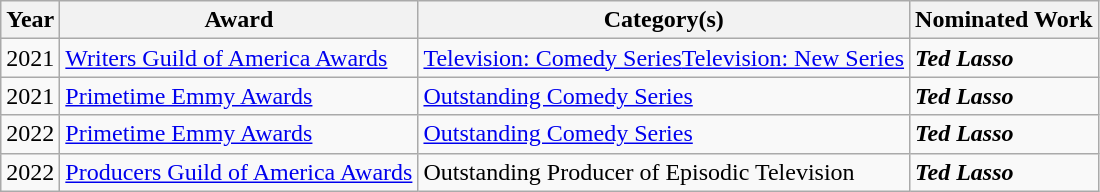<table class="wikitable">
<tr>
<th>Year</th>
<th>Award</th>
<th>Category(s)</th>
<th>Nominated Work</th>
</tr>
<tr>
<td>2021</td>
<td><a href='#'>Writers Guild of America Awards</a></td>
<td><a href='#'>Television: Comedy Series</a><a href='#'>Television: New Series</a></td>
<td><strong><em>Ted Lasso</em></strong></td>
</tr>
<tr>
<td>2021</td>
<td><a href='#'>Primetime Emmy Awards</a></td>
<td><a href='#'>Outstanding Comedy Series</a></td>
<td><strong><em>Ted Lasso</em></strong></td>
</tr>
<tr>
<td>2022</td>
<td><a href='#'>Primetime Emmy Awards</a></td>
<td><a href='#'>Outstanding Comedy Series</a></td>
<td><strong><em>Ted Lasso</em></strong></td>
</tr>
<tr>
<td>2022</td>
<td><a href='#'>Producers Guild of America Awards</a></td>
<td>Outstanding Producer of Episodic Television</td>
<td><strong><em>Ted Lasso</em></strong></td>
</tr>
</table>
